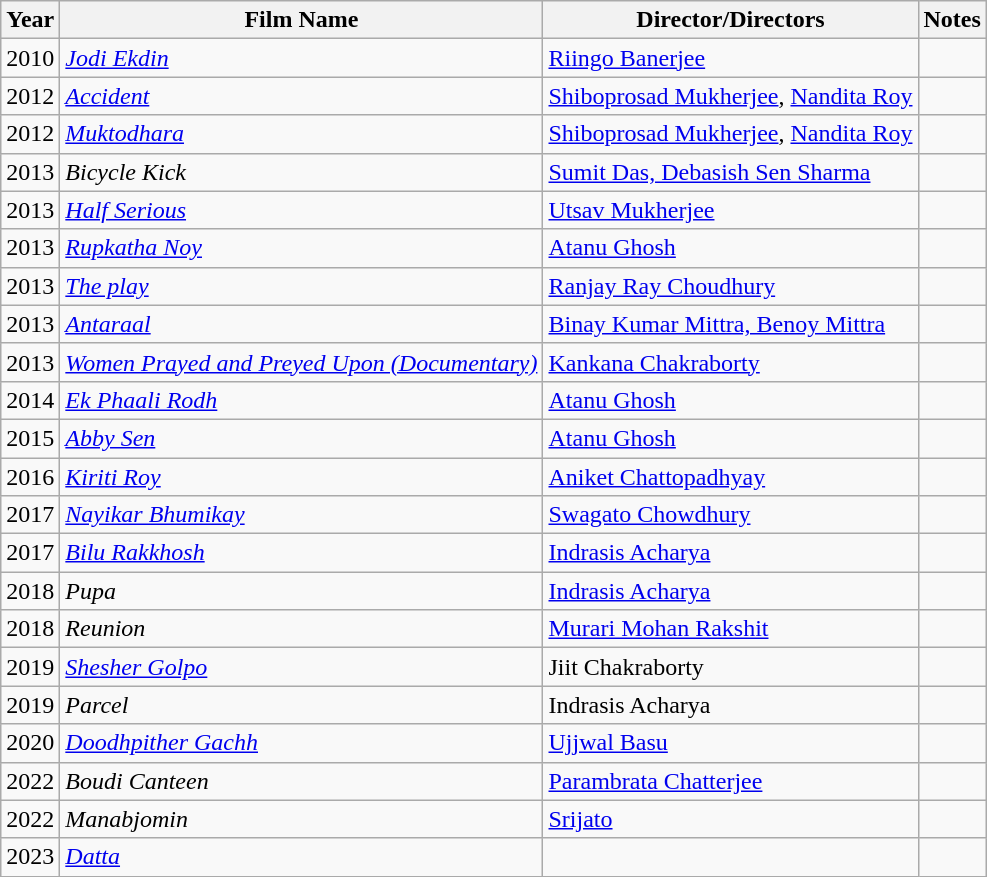<table class="wikitable sortable">
<tr>
<th>Year</th>
<th>Film Name</th>
<th>Director/Directors</th>
<th>Notes</th>
</tr>
<tr>
<td>2010</td>
<td><em><a href='#'>Jodi Ekdin</a></em></td>
<td><a href='#'>Riingo Banerjee</a></td>
<td></td>
</tr>
<tr>
<td>2012</td>
<td><em><a href='#'>Accident</a></em></td>
<td><a href='#'>Shiboprosad Mukherjee</a>, <a href='#'>Nandita Roy</a></td>
<td></td>
</tr>
<tr>
<td>2012</td>
<td><em><a href='#'>Muktodhara</a></em></td>
<td><a href='#'>Shiboprosad Mukherjee</a>, <a href='#'>Nandita Roy</a></td>
<td></td>
</tr>
<tr>
<td>2013</td>
<td><em>Bicycle Kick</em></td>
<td><a href='#'>Sumit Das, Debasish Sen Sharma</a></td>
<td></td>
</tr>
<tr>
<td>2013</td>
<td><em><a href='#'>Half Serious</a></em></td>
<td><a href='#'>Utsav Mukherjee</a></td>
<td></td>
</tr>
<tr>
<td>2013</td>
<td><em><a href='#'>Rupkatha Noy</a></em></td>
<td><a href='#'>Atanu Ghosh</a></td>
<td></td>
</tr>
<tr>
<td>2013</td>
<td><em><a href='#'>The play</a></em></td>
<td><a href='#'>Ranjay Ray Choudhury</a></td>
<td></td>
</tr>
<tr>
<td>2013</td>
<td><em><a href='#'>Antaraal</a></em></td>
<td><a href='#'>Binay Kumar Mittra, Benoy Mittra</a></td>
<td></td>
</tr>
<tr>
<td>2013</td>
<td><em><a href='#'>Women Prayed and Preyed Upon (Documentary)</a></em></td>
<td><a href='#'>Kankana Chakraborty</a></td>
<td></td>
</tr>
<tr>
<td>2014</td>
<td><em><a href='#'>Ek Phaali Rodh</a></em></td>
<td><a href='#'>Atanu Ghosh</a></td>
<td></td>
</tr>
<tr>
<td>2015</td>
<td><em><a href='#'>Abby Sen</a></em></td>
<td><a href='#'>Atanu Ghosh</a></td>
<td></td>
</tr>
<tr>
<td>2016</td>
<td><em><a href='#'>Kiriti Roy</a></em></td>
<td><a href='#'>Aniket Chattopadhyay</a></td>
<td></td>
</tr>
<tr>
<td>2017</td>
<td><em><a href='#'>Nayikar Bhumikay</a></em></td>
<td><a href='#'>Swagato Chowdhury</a></td>
<td></td>
</tr>
<tr>
<td>2017</td>
<td><em><a href='#'>Bilu Rakkhosh</a></em></td>
<td><a href='#'>Indrasis Acharya</a></td>
<td></td>
</tr>
<tr>
<td>2018</td>
<td><em>Pupa</em></td>
<td><a href='#'>Indrasis Acharya</a></td>
<td></td>
</tr>
<tr>
<td>2018</td>
<td><em>Reunion</em></td>
<td><a href='#'>Murari Mohan Rakshit</a></td>
<td></td>
</tr>
<tr>
<td>2019</td>
<td><em><a href='#'>Shesher Golpo</a></em></td>
<td>Jiit Chakraborty</td>
<td></td>
</tr>
<tr>
<td>2019</td>
<td><em>Parcel</em></td>
<td>Indrasis Acharya</td>
<td></td>
</tr>
<tr>
<td>2020</td>
<td><em><a href='#'>Doodhpither Gachh</a></em></td>
<td><a href='#'>Ujjwal Basu</a></td>
<td></td>
</tr>
<tr>
<td>2022</td>
<td><em>Boudi Canteen</em></td>
<td><a href='#'>Parambrata Chatterjee</a></td>
<td></td>
</tr>
<tr>
<td>2022</td>
<td><em>Manabjomin</em></td>
<td><a href='#'>Srijato</a></td>
<td></td>
</tr>
<tr>
<td>2023</td>
<td><em><a href='#'>Datta</a></em></td>
<td></td>
<td></td>
</tr>
</table>
